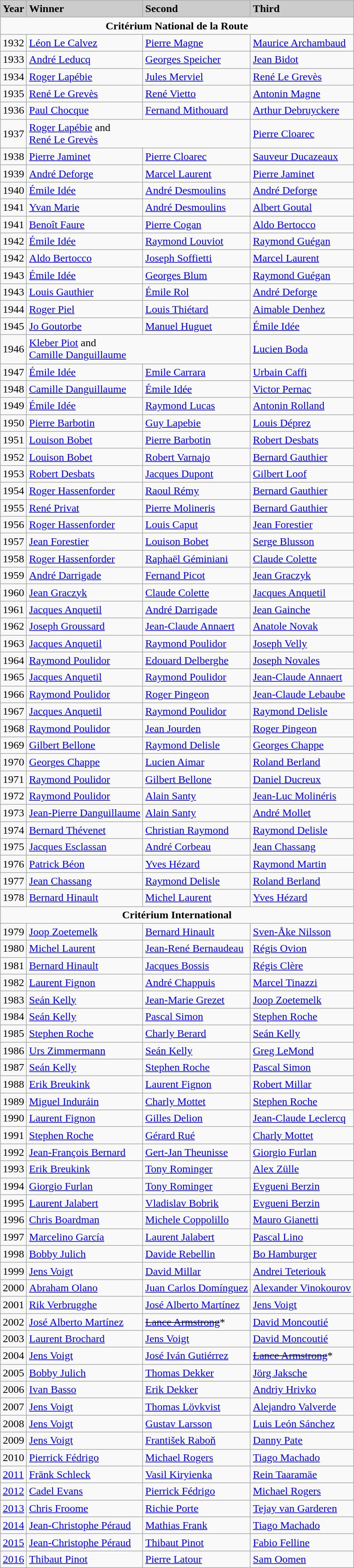<table class="wikitable sortable" style="font-size|95%">
<tr |#ccccff;">
<td style="background:#ccc;"><strong>Year</strong></td>
<td style="background:#ccc;"><strong>Winner</strong></td>
<td style="background:#ccc;"><strong>Second</strong></td>
<td style="background:#ccc;"><strong>Third</strong></td>
</tr>
<tr>
<td colspan="4;" style="text-align:center;"><strong>Critérium National de la Route</strong></td>
</tr>
<tr>
<td>1932</td>
<td> <a href='#'>Léon Le Calvez</a></td>
<td> <a href='#'>Pierre Magne</a></td>
<td> <a href='#'>Maurice Archambaud</a></td>
</tr>
<tr>
<td>1933</td>
<td> <a href='#'>André Leducq</a></td>
<td> <a href='#'>Georges Speicher</a></td>
<td> <a href='#'>Jean Bidot</a></td>
</tr>
<tr>
<td>1934</td>
<td> <a href='#'>Roger Lapébie</a></td>
<td> <a href='#'>Jules Merviel</a></td>
<td> <a href='#'>René Le Grevès</a></td>
</tr>
<tr>
<td>1935</td>
<td> <a href='#'>René Le Grevès</a></td>
<td> <a href='#'>René Vietto</a></td>
<td> <a href='#'>Antonin Magne</a></td>
</tr>
<tr>
<td>1936</td>
<td> <a href='#'>Paul Chocque</a></td>
<td> <a href='#'>Fernand Mithouard</a></td>
<td> <a href='#'>Arthur Debruyckere</a></td>
</tr>
<tr>
<td>1937</td>
<td colspan=2> <a href='#'>Roger Lapébie</a> and <br>  <a href='#'>René Le Grevès</a></td>
<td> <a href='#'>Pierre Cloarec</a></td>
</tr>
<tr>
<td>1938</td>
<td> <a href='#'>Pierre Jaminet</a></td>
<td> <a href='#'>Pierre Cloarec</a></td>
<td> <a href='#'>Sauveur Ducazeaux</a></td>
</tr>
<tr>
<td>1939</td>
<td> <a href='#'>André Deforge</a></td>
<td> <a href='#'>Marcel Laurent</a></td>
<td> <a href='#'>Pierre Jaminet</a></td>
</tr>
<tr>
<td>1940</td>
<td> <a href='#'>Émile Idée</a></td>
<td> <a href='#'>André Desmoulins</a></td>
<td> <a href='#'>André Deforge</a></td>
</tr>
<tr>
<td>1941</td>
<td> <a href='#'>Yvan Marie</a></td>
<td> <a href='#'>André Desmoulins</a></td>
<td> <a href='#'>Albert Goutal</a></td>
</tr>
<tr>
<td>1941</td>
<td> <a href='#'>Benoît Faure</a></td>
<td> <a href='#'>Pierre Cogan</a></td>
<td> <a href='#'>Aldo Bertocco</a></td>
</tr>
<tr>
<td>1942</td>
<td> <a href='#'>Émile Idée</a></td>
<td> <a href='#'>Raymond Louviot</a></td>
<td> <a href='#'>Raymond Guégan</a></td>
</tr>
<tr>
<td>1942</td>
<td> <a href='#'>Aldo Bertocco</a></td>
<td> <a href='#'>Joseph Soffietti</a></td>
<td> <a href='#'>Marcel Laurent</a></td>
</tr>
<tr>
<td>1943</td>
<td> <a href='#'>Émile Idée</a></td>
<td> <a href='#'>Georges Blum</a></td>
<td> <a href='#'>Raymond Guégan</a></td>
</tr>
<tr>
<td>1943</td>
<td> <a href='#'>Louis Gauthier</a></td>
<td> <a href='#'>Émile Rol</a></td>
<td> <a href='#'>André Deforge</a></td>
</tr>
<tr>
<td>1944</td>
<td> <a href='#'>Roger Piel</a></td>
<td> <a href='#'>Louis Thiétard</a></td>
<td> <a href='#'>Aimable Denhez</a></td>
</tr>
<tr>
<td>1945</td>
<td> <a href='#'>Jo Goutorbe</a></td>
<td> <a href='#'>Manuel Huguet</a></td>
<td> <a href='#'>Émile Idée</a></td>
</tr>
<tr>
<td>1946</td>
<td colspan=2> <a href='#'>Kleber Piot</a> and <br>  <a href='#'>Camille Danguillaume</a></td>
<td> <a href='#'>Lucien Boda</a></td>
</tr>
<tr>
<td>1947</td>
<td> <a href='#'>Émile Idée</a></td>
<td> <a href='#'>Emile Carrara</a></td>
<td> <a href='#'>Urbain Caffi</a></td>
</tr>
<tr>
<td>1948</td>
<td> <a href='#'>Camille Danguillaume</a></td>
<td> <a href='#'>Émile Idée</a></td>
<td> <a href='#'>Victor Pernac</a></td>
</tr>
<tr>
<td>1949</td>
<td> <a href='#'>Émile Idée</a></td>
<td> <a href='#'>Raymond Lucas</a></td>
<td> <a href='#'>Antonin Rolland</a></td>
</tr>
<tr>
<td>1950</td>
<td> <a href='#'>Pierre Barbotin</a></td>
<td> <a href='#'>Guy Lapebie</a></td>
<td> <a href='#'>Louis Déprez</a></td>
</tr>
<tr>
<td>1951</td>
<td> <a href='#'>Louison Bobet</a></td>
<td> <a href='#'>Pierre Barbotin</a></td>
<td> <a href='#'>Robert Desbats</a></td>
</tr>
<tr>
<td>1952</td>
<td> <a href='#'>Louison Bobet</a></td>
<td> <a href='#'>Robert Varnajo</a></td>
<td> <a href='#'>Bernard Gauthier</a></td>
</tr>
<tr>
<td>1953</td>
<td> <a href='#'>Robert Desbats</a></td>
<td> <a href='#'>Jacques Dupont</a></td>
<td> <a href='#'>Gilbert Loof</a></td>
</tr>
<tr>
<td>1954</td>
<td> <a href='#'>Roger Hassenforder</a></td>
<td> <a href='#'>Raoul Rémy</a></td>
<td> <a href='#'>Bernard Gauthier</a></td>
</tr>
<tr>
<td>1955</td>
<td> <a href='#'>René Privat</a></td>
<td> <a href='#'>Pierre Molineris</a></td>
<td> <a href='#'>Bernard Gauthier</a></td>
</tr>
<tr>
<td>1956</td>
<td> <a href='#'>Roger Hassenforder</a></td>
<td> <a href='#'>Louis Caput</a></td>
<td> <a href='#'>Jean Forestier</a></td>
</tr>
<tr>
<td>1957</td>
<td> <a href='#'>Jean Forestier</a></td>
<td> <a href='#'>Louison Bobet</a></td>
<td> <a href='#'>Serge Blusson</a></td>
</tr>
<tr>
<td>1958</td>
<td> <a href='#'>Roger Hassenforder</a></td>
<td> <a href='#'>Raphaël Géminiani</a></td>
<td> <a href='#'>Claude Colette</a></td>
</tr>
<tr>
<td>1959</td>
<td> <a href='#'>André Darrigade</a></td>
<td> <a href='#'>Fernand Picot</a></td>
<td> <a href='#'>Jean Graczyk</a></td>
</tr>
<tr>
<td>1960</td>
<td> <a href='#'>Jean Graczyk</a></td>
<td> <a href='#'>Claude Colette</a></td>
<td> <a href='#'>Jacques Anquetil</a></td>
</tr>
<tr>
<td>1961</td>
<td> <a href='#'>Jacques Anquetil</a></td>
<td> <a href='#'>André Darrigade</a></td>
<td> <a href='#'>Jean Gainche</a></td>
</tr>
<tr>
<td>1962</td>
<td> <a href='#'>Joseph Groussard</a></td>
<td> <a href='#'>Jean-Claude Annaert</a></td>
<td> <a href='#'>Anatole Novak</a></td>
</tr>
<tr>
<td>1963</td>
<td> <a href='#'>Jacques Anquetil</a></td>
<td> <a href='#'>Raymond Poulidor</a></td>
<td> <a href='#'>Joseph Velly</a></td>
</tr>
<tr>
<td>1964</td>
<td> <a href='#'>Raymond Poulidor</a></td>
<td> <a href='#'>Edouard Delberghe</a></td>
<td> <a href='#'>Joseph Novales</a></td>
</tr>
<tr>
<td>1965</td>
<td> <a href='#'>Jacques Anquetil</a></td>
<td> <a href='#'>Raymond Poulidor</a></td>
<td> <a href='#'>Jean-Claude Annaert</a></td>
</tr>
<tr>
<td>1966</td>
<td> <a href='#'>Raymond Poulidor</a></td>
<td> <a href='#'>Roger Pingeon</a></td>
<td> <a href='#'>Jean-Claude Lebaube</a></td>
</tr>
<tr>
<td>1967</td>
<td> <a href='#'>Jacques Anquetil</a></td>
<td> <a href='#'>Raymond Poulidor</a></td>
<td> <a href='#'>Raymond Delisle</a></td>
</tr>
<tr>
<td>1968</td>
<td> <a href='#'>Raymond Poulidor</a></td>
<td> <a href='#'>Jean Jourden</a></td>
<td> <a href='#'>Roger Pingeon</a></td>
</tr>
<tr>
<td>1969</td>
<td> <a href='#'>Gilbert Bellone</a></td>
<td> <a href='#'>Raymond Delisle</a></td>
<td> <a href='#'>Georges Chappe</a></td>
</tr>
<tr>
<td>1970</td>
<td> <a href='#'>Georges Chappe</a></td>
<td> <a href='#'>Lucien Aimar</a></td>
<td> <a href='#'>Roland Berland</a></td>
</tr>
<tr>
<td>1971</td>
<td> <a href='#'>Raymond Poulidor</a></td>
<td> <a href='#'>Gilbert Bellone</a></td>
<td> <a href='#'>Daniel Ducreux</a></td>
</tr>
<tr>
<td>1972</td>
<td> <a href='#'>Raymond Poulidor</a></td>
<td> <a href='#'>Alain Santy</a></td>
<td> <a href='#'>Jean-Luc Molinéris</a></td>
</tr>
<tr>
<td>1973</td>
<td> <a href='#'>Jean-Pierre Danguillaume</a></td>
<td> <a href='#'>Alain Santy</a></td>
<td> <a href='#'>André Mollet</a></td>
</tr>
<tr>
<td>1974</td>
<td> <a href='#'>Bernard Thévenet</a></td>
<td> <a href='#'>Christian Raymond</a></td>
<td> <a href='#'>Raymond Delisle</a></td>
</tr>
<tr>
<td>1975</td>
<td> <a href='#'>Jacques Esclassan</a></td>
<td> <a href='#'>André Corbeau</a></td>
<td> <a href='#'>Jean Chassang</a></td>
</tr>
<tr>
<td>1976</td>
<td> <a href='#'>Patrick Béon</a></td>
<td> <a href='#'>Yves Hézard</a></td>
<td> <a href='#'>Raymond Martin</a></td>
</tr>
<tr>
<td>1977</td>
<td> <a href='#'>Jean Chassang</a></td>
<td> <a href='#'>Raymond Delisle</a></td>
<td> <a href='#'>Roland Berland</a></td>
</tr>
<tr>
<td>1978</td>
<td> <a href='#'>Bernard Hinault</a></td>
<td> <a href='#'>Michel Laurent</a></td>
<td> <a href='#'>Yves Hézard</a></td>
</tr>
<tr>
<td colspan="4;" style="text-align:center;"><strong>Critérium International</strong></td>
</tr>
<tr>
<td>1979</td>
<td> <a href='#'>Joop Zoetemelk</a></td>
<td> <a href='#'>Bernard Hinault</a></td>
<td> <a href='#'>Sven-Åke Nilsson</a></td>
</tr>
<tr>
<td>1980</td>
<td> <a href='#'>Michel Laurent</a></td>
<td> <a href='#'>Jean-René Bernaudeau</a></td>
<td> <a href='#'>Régis Ovion</a></td>
</tr>
<tr>
<td>1981</td>
<td> <a href='#'>Bernard Hinault</a></td>
<td> <a href='#'>Jacques Bossis</a></td>
<td> <a href='#'>Régis Clère</a></td>
</tr>
<tr>
<td>1982</td>
<td> <a href='#'>Laurent Fignon</a></td>
<td> <a href='#'>André Chappuis</a></td>
<td> <a href='#'>Marcel Tinazzi</a></td>
</tr>
<tr>
<td>1983</td>
<td> <a href='#'>Seán Kelly</a></td>
<td> <a href='#'>Jean-Marie Grezet</a></td>
<td> <a href='#'>Joop Zoetemelk</a></td>
</tr>
<tr>
<td>1984</td>
<td> <a href='#'>Seán Kelly</a></td>
<td> <a href='#'>Pascal Simon</a></td>
<td> <a href='#'>Stephen Roche</a></td>
</tr>
<tr>
<td>1985</td>
<td> <a href='#'>Stephen Roche</a></td>
<td> <a href='#'>Charly Berard</a></td>
<td> <a href='#'>Seán Kelly</a></td>
</tr>
<tr>
<td>1986</td>
<td> <a href='#'>Urs Zimmermann</a></td>
<td> <a href='#'>Seán Kelly</a></td>
<td> <a href='#'>Greg LeMond</a></td>
</tr>
<tr>
<td>1987</td>
<td> <a href='#'>Seán Kelly</a></td>
<td> <a href='#'>Stephen Roche</a></td>
<td> <a href='#'>Pascal Simon</a></td>
</tr>
<tr>
<td>1988</td>
<td> <a href='#'>Erik Breukink</a></td>
<td> <a href='#'>Laurent Fignon</a></td>
<td> <a href='#'>Robert Millar</a></td>
</tr>
<tr>
<td>1989</td>
<td> <a href='#'>Miguel Induráin</a></td>
<td> <a href='#'>Charly Mottet</a></td>
<td> <a href='#'>Stephen Roche</a></td>
</tr>
<tr>
<td>1990</td>
<td> <a href='#'>Laurent Fignon</a></td>
<td> <a href='#'>Gilles Delion</a></td>
<td> <a href='#'>Jean-Claude Leclercq</a></td>
</tr>
<tr>
<td>1991</td>
<td> <a href='#'>Stephen Roche</a></td>
<td> <a href='#'>Gérard Rué</a></td>
<td> <a href='#'>Charly Mottet</a></td>
</tr>
<tr>
<td>1992</td>
<td> <a href='#'>Jean-François Bernard</a></td>
<td> <a href='#'>Gert-Jan Theunisse</a></td>
<td> <a href='#'>Giorgio Furlan</a></td>
</tr>
<tr>
<td>1993</td>
<td> <a href='#'>Erik Breukink</a></td>
<td> <a href='#'>Tony Rominger</a></td>
<td> <a href='#'>Alex Zülle</a></td>
</tr>
<tr>
<td>1994</td>
<td> <a href='#'>Giorgio Furlan</a></td>
<td> <a href='#'>Tony Rominger</a></td>
<td> <a href='#'>Evgueni Berzin</a></td>
</tr>
<tr>
<td>1995</td>
<td> <a href='#'>Laurent Jalabert</a></td>
<td> <a href='#'>Vladislav Bobrik</a></td>
<td> <a href='#'>Evgueni Berzin</a></td>
</tr>
<tr>
<td>1996</td>
<td> <a href='#'>Chris Boardman</a></td>
<td> <a href='#'>Michele Coppolillo</a></td>
<td> <a href='#'>Mauro Gianetti</a></td>
</tr>
<tr>
<td>1997</td>
<td> <a href='#'>Marcelino García</a></td>
<td> <a href='#'>Laurent Jalabert</a></td>
<td> <a href='#'>Pascal Lino</a></td>
</tr>
<tr>
<td>1998</td>
<td> <a href='#'>Bobby Julich</a></td>
<td> <a href='#'>Davide Rebellin</a></td>
<td> <a href='#'>Bo Hamburger</a></td>
</tr>
<tr>
<td>1999</td>
<td> <a href='#'>Jens Voigt</a></td>
<td> <a href='#'>David Millar</a></td>
<td> <a href='#'>Andrei Teteriouk</a></td>
</tr>
<tr>
<td>2000</td>
<td> <a href='#'>Abraham Olano</a></td>
<td> <a href='#'>Juan Carlos Domínguez</a></td>
<td> <a href='#'>Alexander Vinokourov</a></td>
</tr>
<tr>
<td>2001</td>
<td> <a href='#'>Rik Verbrugghe</a></td>
<td> <a href='#'>José Alberto Martínez</a></td>
<td> <a href='#'>Jens Voigt</a></td>
</tr>
<tr>
<td>2002</td>
<td> <a href='#'>José Alberto Martínez</a></td>
<td> <del><a href='#'>Lance Armstrong</a></del>*</td>
<td> <a href='#'>David Moncoutié</a></td>
</tr>
<tr>
<td>2003</td>
<td> <a href='#'>Laurent Brochard</a></td>
<td> <a href='#'>Jens Voigt</a></td>
<td> <a href='#'>David Moncoutié</a></td>
</tr>
<tr>
<td>2004</td>
<td> <a href='#'>Jens Voigt</a></td>
<td> <a href='#'>José Iván Gutiérrez</a></td>
<td> <del><a href='#'>Lance Armstrong</a></del>*</td>
</tr>
<tr>
<td>2005</td>
<td> <a href='#'>Bobby Julich</a></td>
<td> <a href='#'>Thomas Dekker</a></td>
<td> <a href='#'>Jörg Jaksche</a></td>
</tr>
<tr>
<td>2006</td>
<td> <a href='#'>Ivan Basso</a></td>
<td> <a href='#'>Erik Dekker</a></td>
<td> <a href='#'>Andriy Hrivko</a></td>
</tr>
<tr>
<td>2007</td>
<td> <a href='#'>Jens Voigt</a></td>
<td> <a href='#'>Thomas Lövkvist</a></td>
<td> <a href='#'>Alejandro Valverde</a></td>
</tr>
<tr>
<td>2008</td>
<td> <a href='#'>Jens Voigt</a></td>
<td> <a href='#'>Gustav Larsson</a></td>
<td> <a href='#'>Luis León Sánchez</a></td>
</tr>
<tr>
<td>2009</td>
<td> <a href='#'>Jens Voigt</a></td>
<td> <a href='#'>František Raboň</a></td>
<td> <a href='#'>Danny Pate</a></td>
</tr>
<tr>
<td>2010</td>
<td> <a href='#'>Pierrick Fédrigo</a></td>
<td> <a href='#'>Michael Rogers</a></td>
<td> <a href='#'>Tiago Machado</a></td>
</tr>
<tr>
<td><a href='#'>2011</a></td>
<td> <a href='#'>Fränk Schleck</a></td>
<td> <a href='#'>Vasil Kiryienka</a></td>
<td> <a href='#'>Rein Taaramäe</a></td>
</tr>
<tr>
<td><a href='#'>2012</a></td>
<td> <a href='#'>Cadel Evans</a></td>
<td> <a href='#'>Pierrick Fédrigo</a></td>
<td> <a href='#'>Michael Rogers</a></td>
</tr>
<tr>
<td><a href='#'>2013</a></td>
<td> <a href='#'>Chris Froome</a></td>
<td> <a href='#'>Richie Porte</a></td>
<td> <a href='#'>Tejay van Garderen</a></td>
</tr>
<tr>
<td><a href='#'>2014</a></td>
<td> <a href='#'>Jean-Christophe Péraud</a></td>
<td> <a href='#'>Mathias Frank</a></td>
<td> <a href='#'>Tiago Machado</a></td>
</tr>
<tr>
<td><a href='#'>2015</a></td>
<td> <a href='#'>Jean-Christophe Péraud</a></td>
<td> <a href='#'>Thibaut Pinot</a></td>
<td> <a href='#'>Fabio Felline</a></td>
</tr>
<tr>
<td><a href='#'>2016</a></td>
<td> <a href='#'>Thibaut Pinot</a></td>
<td> <a href='#'>Pierre Latour</a></td>
<td> <a href='#'>Sam Oomen</a></td>
</tr>
</table>
